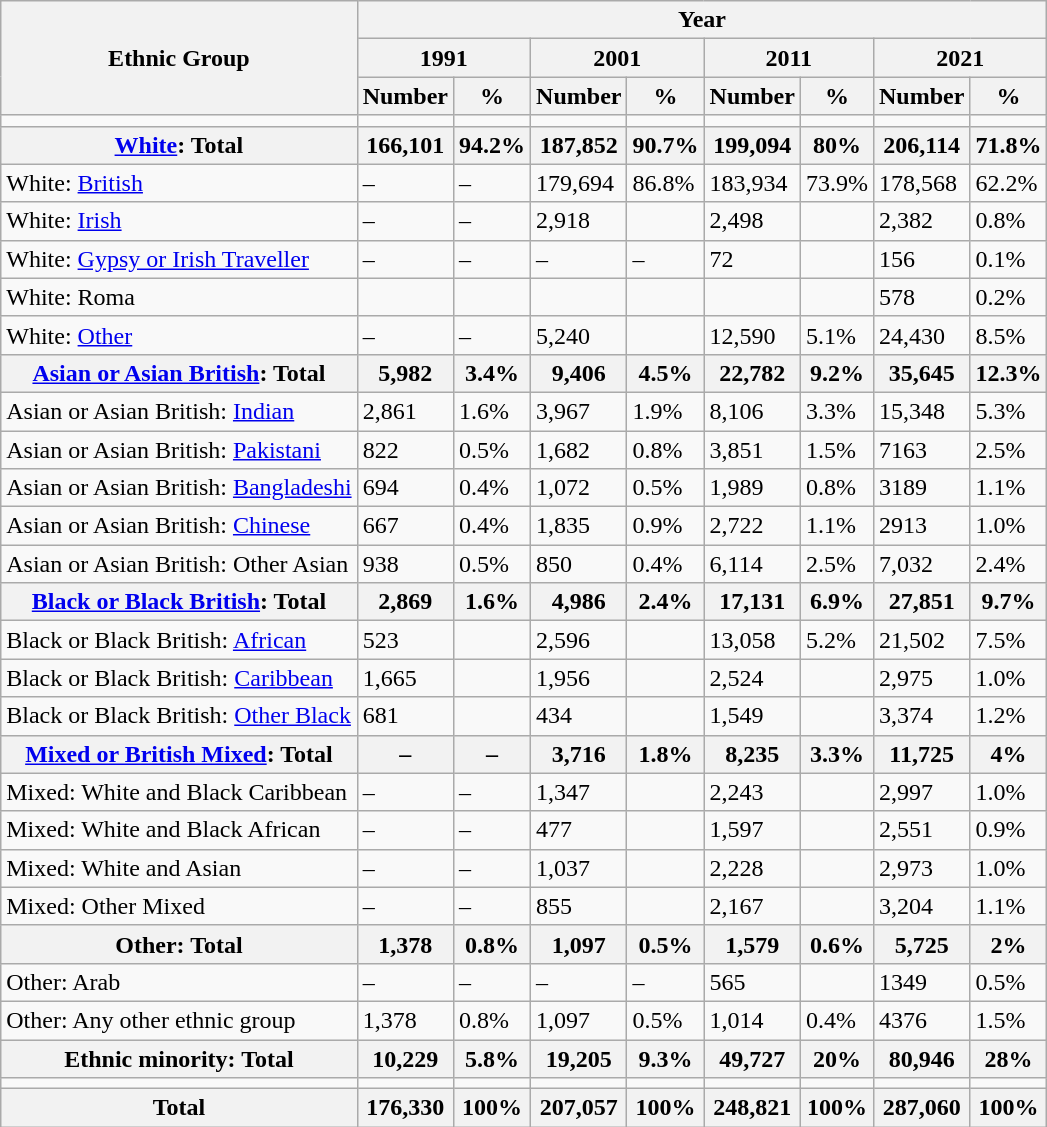<table class="wikitable sortable mw-collapsible mw-collapsed">
<tr>
<th rowspan="3">Ethnic Group</th>
<th colspan="8">Year</th>
</tr>
<tr>
<th colspan="2">1991</th>
<th colspan="2">2001</th>
<th colspan="2">2011</th>
<th colspan="2">2021</th>
</tr>
<tr>
<th>Number</th>
<th>%</th>
<th>Number</th>
<th>%</th>
<th>Number</th>
<th>%</th>
<th>Number</th>
<th>%</th>
</tr>
<tr>
<td></td>
<td></td>
<td></td>
<td></td>
<td></td>
<td></td>
<td></td>
<td></td>
<td></td>
</tr>
<tr>
<th><a href='#'>White</a>: Total</th>
<th>166,101</th>
<th>94.2%</th>
<th>187,852</th>
<th>90.7%</th>
<th>199,094</th>
<th>80%</th>
<th>206,114</th>
<th>71.8%</th>
</tr>
<tr>
<td>White: <a href='#'>British</a></td>
<td>–</td>
<td>–</td>
<td>179,694</td>
<td>86.8%</td>
<td>183,934</td>
<td>73.9%</td>
<td>178,568</td>
<td>62.2%</td>
</tr>
<tr>
<td>White: <a href='#'>Irish</a></td>
<td>–</td>
<td>–</td>
<td>2,918</td>
<td></td>
<td>2,498</td>
<td></td>
<td>2,382</td>
<td>0.8%</td>
</tr>
<tr>
<td>White: <a href='#'>Gypsy or Irish Traveller</a></td>
<td>–</td>
<td>–</td>
<td>–</td>
<td>–</td>
<td>72</td>
<td></td>
<td>156</td>
<td>0.1%</td>
</tr>
<tr>
<td>White: Roma</td>
<td></td>
<td></td>
<td></td>
<td></td>
<td></td>
<td></td>
<td>578</td>
<td>0.2%</td>
</tr>
<tr>
<td>White: <a href='#'>Other</a></td>
<td>–</td>
<td>–</td>
<td>5,240</td>
<td></td>
<td>12,590</td>
<td>5.1%</td>
<td>24,430</td>
<td>8.5%</td>
</tr>
<tr>
<th><a href='#'>Asian or Asian British</a>: Total</th>
<th>5,982</th>
<th>3.4%</th>
<th>9,406</th>
<th>4.5%</th>
<th>22,782</th>
<th>9.2%</th>
<th>35,645</th>
<th>12.3%</th>
</tr>
<tr>
<td>Asian or Asian British: <a href='#'>Indian</a></td>
<td>2,861</td>
<td>1.6%</td>
<td>3,967</td>
<td>1.9%</td>
<td>8,106</td>
<td>3.3%</td>
<td>15,348</td>
<td>5.3%</td>
</tr>
<tr>
<td>Asian or Asian British: <a href='#'>Pakistani</a></td>
<td>822</td>
<td>0.5%</td>
<td>1,682</td>
<td>0.8%</td>
<td>3,851</td>
<td>1.5%</td>
<td>7163</td>
<td>2.5%</td>
</tr>
<tr>
<td>Asian or Asian British: <a href='#'>Bangladeshi</a></td>
<td>694</td>
<td>0.4%</td>
<td>1,072</td>
<td>0.5%</td>
<td>1,989</td>
<td>0.8%</td>
<td>3189</td>
<td>1.1%</td>
</tr>
<tr>
<td>Asian or Asian British: <a href='#'>Chinese</a></td>
<td>667</td>
<td>0.4%</td>
<td>1,835</td>
<td>0.9%</td>
<td>2,722</td>
<td>1.1%</td>
<td>2913</td>
<td>1.0%</td>
</tr>
<tr>
<td>Asian or Asian British: Other Asian</td>
<td>938</td>
<td>0.5%</td>
<td>850</td>
<td>0.4%</td>
<td>6,114</td>
<td>2.5%</td>
<td>7,032</td>
<td>2.4%</td>
</tr>
<tr>
<th><a href='#'>Black or Black British</a>: Total</th>
<th>2,869</th>
<th>1.6%</th>
<th>4,986</th>
<th>2.4%</th>
<th>17,131</th>
<th>6.9%</th>
<th>27,851</th>
<th>9.7%</th>
</tr>
<tr>
<td>Black or Black British: <a href='#'>African</a></td>
<td>523</td>
<td></td>
<td>2,596</td>
<td></td>
<td>13,058</td>
<td>5.2%</td>
<td>21,502</td>
<td>7.5%</td>
</tr>
<tr>
<td>Black or Black British: <a href='#'>Caribbean</a></td>
<td>1,665</td>
<td></td>
<td>1,956</td>
<td></td>
<td>2,524</td>
<td></td>
<td>2,975</td>
<td>1.0%</td>
</tr>
<tr>
<td>Black or Black British: <a href='#'>Other Black</a></td>
<td>681</td>
<td></td>
<td>434</td>
<td></td>
<td>1,549</td>
<td></td>
<td>3,374</td>
<td>1.2%</td>
</tr>
<tr>
<th><a href='#'>Mixed or British Mixed</a>: Total</th>
<th>–</th>
<th>–</th>
<th>3,716</th>
<th>1.8%</th>
<th>8,235</th>
<th>3.3%</th>
<th>11,725</th>
<th>4%</th>
</tr>
<tr>
<td>Mixed: White and Black Caribbean</td>
<td>–</td>
<td>–</td>
<td>1,347</td>
<td></td>
<td>2,243</td>
<td></td>
<td>2,997</td>
<td>1.0%</td>
</tr>
<tr>
<td>Mixed: White and Black African</td>
<td>–</td>
<td>–</td>
<td>477</td>
<td></td>
<td>1,597</td>
<td></td>
<td>2,551</td>
<td>0.9%</td>
</tr>
<tr>
<td>Mixed: White and Asian</td>
<td>–</td>
<td>–</td>
<td>1,037</td>
<td></td>
<td>2,228</td>
<td></td>
<td>2,973</td>
<td>1.0%</td>
</tr>
<tr>
<td>Mixed: Other Mixed</td>
<td>–</td>
<td>–</td>
<td>855</td>
<td></td>
<td>2,167</td>
<td></td>
<td>3,204</td>
<td>1.1%</td>
</tr>
<tr>
<th>Other: Total</th>
<th>1,378</th>
<th>0.8%</th>
<th>1,097</th>
<th>0.5%</th>
<th>1,579</th>
<th>0.6%</th>
<th>5,725</th>
<th>2%</th>
</tr>
<tr>
<td>Other: Arab</td>
<td>–</td>
<td>–</td>
<td>–</td>
<td>–</td>
<td>565</td>
<td></td>
<td>1349</td>
<td>0.5%</td>
</tr>
<tr>
<td>Other: Any other ethnic group</td>
<td>1,378</td>
<td>0.8%</td>
<td>1,097</td>
<td>0.5%</td>
<td>1,014</td>
<td>0.4%</td>
<td>4376</td>
<td>1.5%</td>
</tr>
<tr>
<th>Ethnic minority: Total</th>
<th>10,229</th>
<th>5.8%</th>
<th>19,205</th>
<th>9.3%</th>
<th>49,727</th>
<th>20%</th>
<th>80,946</th>
<th>28%</th>
</tr>
<tr>
<td></td>
<td></td>
<td></td>
<td></td>
<td></td>
<td></td>
<td></td>
<td></td>
<td></td>
</tr>
<tr>
<th>Total</th>
<th>176,330</th>
<th>100%</th>
<th>207,057</th>
<th>100%</th>
<th>248,821</th>
<th>100%</th>
<th>287,060</th>
<th>100%</th>
</tr>
</table>
